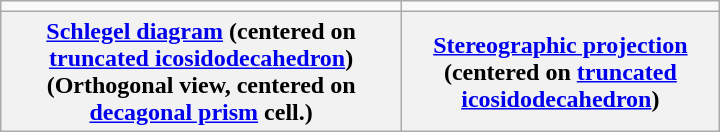<table class=wikitable width=480>
<tr>
<td></td>
<td valign=top align=center></td>
</tr>
<tr>
<th><a href='#'>Schlegel diagram</a> (centered on <a href='#'>truncated icosidodecahedron</a>)<br>(Orthogonal view, centered on <a href='#'>decagonal prism</a> cell.)</th>
<th><a href='#'>Stereographic projection</a><br>(centered on <a href='#'>truncated icosidodecahedron</a>)</th>
</tr>
</table>
